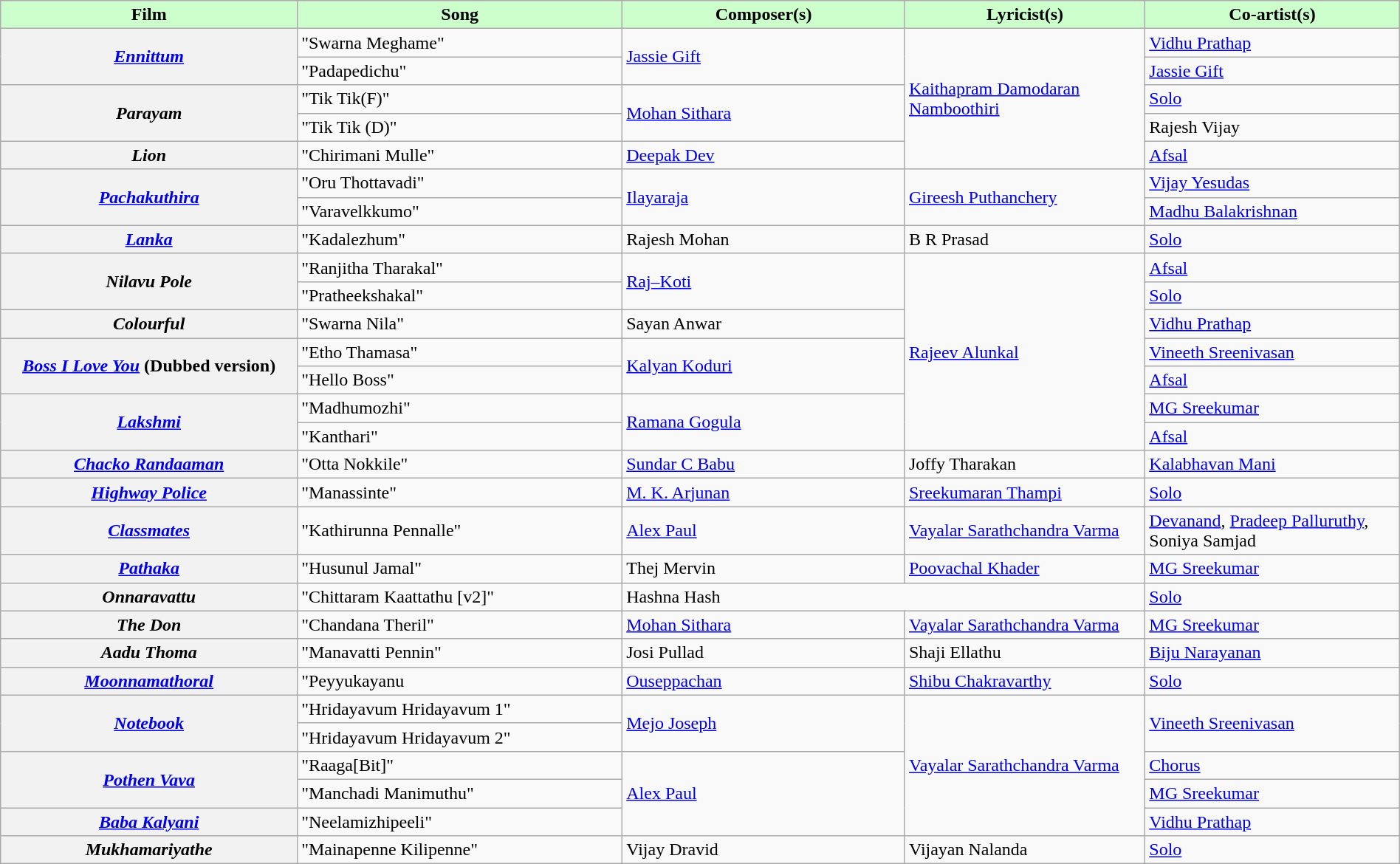<table class="wikitable plainrowheaders" width="100%" textcolor:#000;">
<tr style="background:#cfc; text-align:center;">
<td scope="col" width=21%><strong>Film</strong></td>
<td scope="col" width=23%><strong>Song</strong></td>
<td scope="col" width=20%><strong>Composer(s)</strong></td>
<td scope="col" width=17%><strong>Lyricist(s)</strong></td>
<td scope="col" width=18%><strong>Co-artist(s)</strong></td>
</tr>
<tr>
<th scope="row" rowspan="2"><em><a href='#'>Ennittum</a></em></th>
<td>"Swarna Meghame"</td>
<td rowspan="2"><a href='#'>Jassie Gift</a></td>
<td rowspan="5"><a href='#'>Kaithapram Damodaran Namboothiri</a></td>
<td><a href='#'>Vidhu Prathap</a></td>
</tr>
<tr>
<td>"Padapedichu"</td>
<td><a href='#'>Jassie Gift</a></td>
</tr>
<tr>
<th scope="row" rowspan="2"><em>Parayam</em></th>
<td>"Tik Tik(F)"</td>
<td rowspan="2"><a href='#'>Mohan Sithara</a></td>
<td><a href='#'>Solo</a></td>
</tr>
<tr>
<td>"Tik Tik (D)"</td>
<td>Rajesh Vijay</td>
</tr>
<tr>
<th scope="row"><em>Lion</em></th>
<td>"Chirimani Mulle"</td>
<td><a href='#'>Deepak Dev</a></td>
<td><a href='#'>Afsal</a></td>
</tr>
<tr>
<th scope="row" rowspan="2"><em><a href='#'>Pachakuthira</a></em></th>
<td>"Oru Thottavadi"</td>
<td rowspan="2"><a href='#'>Ilayaraja</a></td>
<td rowspan="2"><a href='#'>Gireesh Puthanchery</a></td>
<td><a href='#'>Vijay Yesudas</a></td>
</tr>
<tr>
<td>"Varavelkkumo"</td>
<td><a href='#'>Madhu Balakrishnan</a></td>
</tr>
<tr>
<th scope="row"><em><a href='#'>Lanka</a></em></th>
<td>"Kadalezhum"</td>
<td>Rajesh Mohan</td>
<td>B R Prasad</td>
<td><a href='#'>Solo</a></td>
</tr>
<tr>
<th scope="row" rowspan="2"><em>Nilavu Pole</em></th>
<td>"Ranjitha Tharakal"</td>
<td rowspan="2"><a href='#'>Raj–Koti</a></td>
<td rowspan="7"><a href='#'>Rajeev Alunkal</a></td>
<td><a href='#'>Afsal</a></td>
</tr>
<tr>
<td>"Pratheekshakal"</td>
<td><a href='#'>Solo</a></td>
</tr>
<tr>
<th scope="row"><em>Colourful</em></th>
<td>"Swarna Nila"</td>
<td>Sayan Anwar</td>
<td><a href='#'>Vidhu Prathap</a></td>
</tr>
<tr>
<th scope="row" rowspan="2"><em><a href='#'>Boss I Love You</a></em> (Dubbed version)</th>
<td>"Etho Thamasa"</td>
<td rowspan="2"><a href='#'>Kalyan Koduri</a></td>
<td><a href='#'>Vineeth Sreenivasan</a></td>
</tr>
<tr>
<td>"Hello Boss"</td>
<td><a href='#'>Afsal</a></td>
</tr>
<tr>
<th scope="row" rowspan="2"><em><a href='#'>Lakshmi</a></em></th>
<td>"Madhumozhi"</td>
<td rowspan="2"><a href='#'>Ramana Gogula</a></td>
<td><a href='#'>MG Sreekumar</a></td>
</tr>
<tr>
<td>"Kanthari"</td>
<td><a href='#'>Afsal</a></td>
</tr>
<tr>
<th scope="row"><em><a href='#'>Chacko Randaaman</a></em></th>
<td>"Otta Nokkile"</td>
<td><a href='#'>Sundar C Babu</a></td>
<td>Joffy Tharakan</td>
<td><a href='#'>Kalabhavan Mani</a></td>
</tr>
<tr>
<th scope="row"><em><a href='#'>Highway Police</a></em></th>
<td>"Manassinte"</td>
<td><a href='#'>M. K. Arjunan</a></td>
<td><a href='#'>Sreekumaran Thampi</a></td>
<td><a href='#'>Solo</a></td>
</tr>
<tr>
<th scope="row"><em><a href='#'>Classmates</a></em></th>
<td>"Kathirunna Pennalle"</td>
<td><a href='#'>Alex Paul</a></td>
<td><a href='#'>Vayalar Sarathchandra Varma</a></td>
<td><a href='#'>Devanand</a>, <a href='#'>Pradeep Palluruthy</a>, Soniya Samjad</td>
</tr>
<tr>
<th scope="row"><em><a href='#'>Pathaka</a></em></th>
<td>"Husunul Jamal"</td>
<td>Thej Mervin</td>
<td><a href='#'>Poovachal Khader</a></td>
<td><a href='#'>MG Sreekumar</a></td>
</tr>
<tr>
<th scope="row"><em>Onnaravattu</em></th>
<td>"Chittaram Kaattathu [v2]"</td>
<td colspan="2">Hashna Hash</td>
<td><a href='#'>Solo</a></td>
</tr>
<tr>
<th scope="row"><em>The Don</em></th>
<td>"Chandana Theril"</td>
<td><a href='#'>Mohan Sithara</a></td>
<td><a href='#'>Vayalar Sarathchandra Varma</a></td>
<td><a href='#'>MG Sreekumar</a></td>
</tr>
<tr>
<th scope="row"><em>Aadu Thoma</em></th>
<td>"Manavatti Pennin"</td>
<td>Josi Pullad</td>
<td>Shaji Ellathu</td>
<td><a href='#'>Biju Narayanan</a></td>
</tr>
<tr>
<th scope="row"><em><a href='#'>Moonnamathoral</a></em></th>
<td>"Peyyukayanu</td>
<td><a href='#'>Ouseppachan</a></td>
<td><a href='#'>Shibu Chakravarthy</a></td>
<td><a href='#'>Solo</a></td>
</tr>
<tr>
<th scope="row" rowspan="2"><em><a href='#'>Notebook</a></em></th>
<td>"Hridayavum Hridayavum 1"</td>
<td rowspan="2"><a href='#'>Mejo Joseph</a></td>
<td rowspan="5"><a href='#'>Vayalar Sarathchandra Varma</a></td>
<td rowspan="2"><a href='#'>Vineeth Sreenivasan</a></td>
</tr>
<tr>
<td>"Hridayavum Hridayavum 2"</td>
</tr>
<tr>
<th scope="row" rowspan="2"><em><a href='#'>Pothen Vava</a></em></th>
<td>"Raaga[Bit]"</td>
<td rowspan="3"><a href='#'>Alex Paul</a></td>
<td><a href='#'>Chorus</a></td>
</tr>
<tr>
<td>"Manchadi Manimuthu"</td>
<td><a href='#'>MG Sreekumar</a></td>
</tr>
<tr>
<th scope="row"><em><a href='#'>Baba Kalyani</a></em></th>
<td>"Neelamizhipeeli"</td>
<td><a href='#'>Vidhu Prathap</a></td>
</tr>
<tr>
<th scope="row"><em>Mukhamariyathe</em></th>
<td>"Mainapenne Kilipenne"</td>
<td>Vijay Dravid</td>
<td>Vijayan Nalanda</td>
<td><a href='#'>Solo</a></td>
</tr>
</table>
